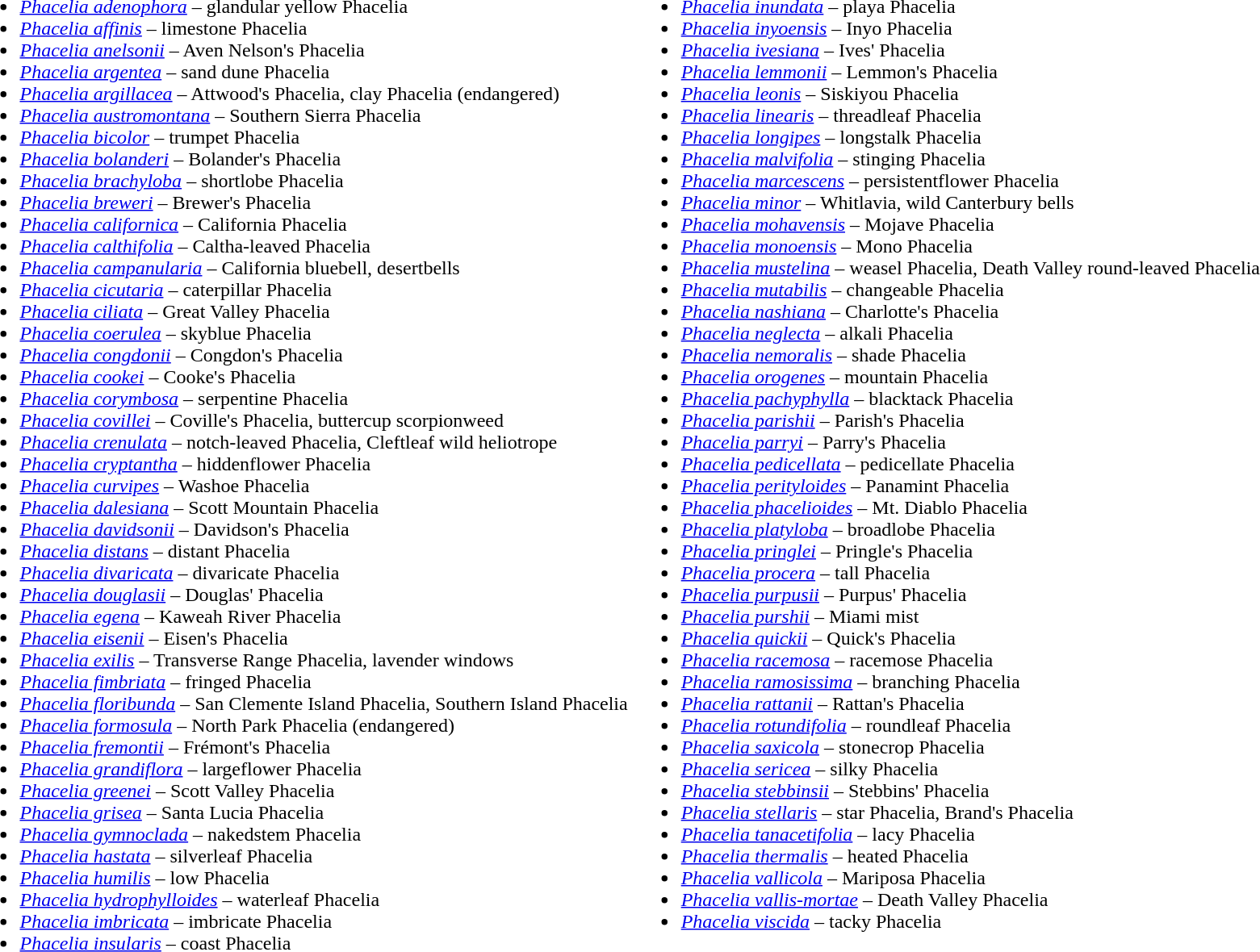<table>
<tr valign="top">
<td><br><ul><li><em><a href='#'>Phacelia adenophora</a></em>  – glandular yellow Phacelia</li><li><em><a href='#'>Phacelia affinis</a></em>  – limestone Phacelia</li><li><em><a href='#'>Phacelia anelsonii</a></em>  – Aven Nelson's Phacelia</li><li><em><a href='#'>Phacelia argentea</a></em>  – sand dune Phacelia</li><li><em><a href='#'>Phacelia argillacea</a></em>  – Attwood's Phacelia, clay Phacelia (endangered)</li><li><em><a href='#'>Phacelia austromontana</a></em>  – Southern Sierra Phacelia</li><li><em><a href='#'>Phacelia bicolor</a></em>  – trumpet Phacelia</li><li><em><a href='#'>Phacelia bolanderi</a></em>  – Bolander's Phacelia</li><li><em><a href='#'>Phacelia brachyloba</a></em>  – shortlobe Phacelia</li><li><em><a href='#'>Phacelia breweri</a></em>  – Brewer's Phacelia</li><li><em><a href='#'>Phacelia californica</a></em>  – California Phacelia</li><li><em><a href='#'>Phacelia calthifolia</a></em>  – Caltha-leaved Phacelia</li><li><em><a href='#'>Phacelia campanularia</a></em>  – California bluebell, desertbells</li><li><em><a href='#'>Phacelia cicutaria</a></em>  – caterpillar Phacelia</li><li><em><a href='#'>Phacelia ciliata</a></em>  – Great Valley Phacelia</li><li><em><a href='#'>Phacelia coerulea</a></em>  – skyblue Phacelia</li><li><em><a href='#'>Phacelia congdonii</a></em>  – Congdon's Phacelia</li><li><em><a href='#'>Phacelia cookei</a></em>  – Cooke's Phacelia</li><li><em><a href='#'>Phacelia corymbosa</a></em>  – serpentine Phacelia</li><li><em><a href='#'>Phacelia covillei</a></em>  – Coville's Phacelia, buttercup scorpionweed</li><li><em><a href='#'>Phacelia crenulata</a></em>  – notch-leaved Phacelia, Cleftleaf wild heliotrope</li><li><em><a href='#'>Phacelia cryptantha</a></em>  – hiddenflower Phacelia</li><li><em><a href='#'>Phacelia curvipes</a></em>  – Washoe Phacelia</li><li><em><a href='#'>Phacelia dalesiana</a></em>  – Scott Mountain Phacelia</li><li><em><a href='#'>Phacelia davidsonii</a></em>  – Davidson's Phacelia</li><li><em><a href='#'>Phacelia distans</a></em>  – distant Phacelia</li><li><em><a href='#'>Phacelia divaricata</a></em>  – divaricate Phacelia</li><li><em><a href='#'>Phacelia douglasii</a></em>  – Douglas' Phacelia</li><li><em><a href='#'>Phacelia egena</a></em>  – Kaweah River Phacelia</li><li><em><a href='#'>Phacelia eisenii</a></em>  – Eisen's Phacelia</li><li><em><a href='#'>Phacelia exilis</a></em>  – Transverse Range Phacelia, lavender windows</li><li><em><a href='#'>Phacelia fimbriata</a></em>  – fringed Phacelia</li><li><em><a href='#'>Phacelia floribunda</a></em>  – San Clemente Island Phacelia, Southern Island Phacelia</li><li><em><a href='#'>Phacelia formosula</a></em>  – North Park Phacelia (endangered)</li><li><em><a href='#'>Phacelia fremontii</a></em>  – Frémont's Phacelia</li><li><em><a href='#'>Phacelia grandiflora</a></em>  – largeflower Phacelia</li><li><em><a href='#'>Phacelia greenei</a></em>  – Scott Valley Phacelia</li><li><em><a href='#'>Phacelia grisea</a></em>  – Santa Lucia Phacelia</li><li><em><a href='#'>Phacelia gymnoclada</a></em>  – nakedstem Phacelia</li><li><em><a href='#'>Phacelia hastata</a></em>  – silverleaf Phacelia</li><li><em><a href='#'>Phacelia humilis</a></em>  – low Phacelia</li><li><em><a href='#'>Phacelia hydrophylloides</a></em>  – waterleaf Phacelia</li><li><em><a href='#'>Phacelia imbricata</a></em>  – imbricate Phacelia</li><li><em><a href='#'>Phacelia insularis</a></em>  – coast Phacelia</li></ul></td>
<td><br><ul><li><em><a href='#'>Phacelia inundata</a></em>  – playa Phacelia</li><li><em><a href='#'>Phacelia inyoensis</a></em>  – Inyo Phacelia</li><li><em><a href='#'>Phacelia ivesiana</a></em>  – Ives' Phacelia</li><li><em><a href='#'>Phacelia lemmonii</a></em>  – Lemmon's Phacelia</li><li><em><a href='#'>Phacelia leonis</a></em>  – Siskiyou Phacelia</li><li><em><a href='#'>Phacelia linearis</a></em>  – threadleaf Phacelia</li><li><em><a href='#'>Phacelia longipes</a></em>  – longstalk Phacelia</li><li><em><a href='#'>Phacelia malvifolia</a></em>  – stinging Phacelia</li><li><em><a href='#'>Phacelia marcescens</a></em>  – persistentflower Phacelia</li><li><em><a href='#'>Phacelia minor</a></em>  – Whitlavia, wild Canterbury bells</li><li><em><a href='#'>Phacelia mohavensis</a></em>  – Mojave Phacelia</li><li><em><a href='#'>Phacelia monoensis</a></em>  – Mono Phacelia</li><li><em><a href='#'>Phacelia mustelina</a></em>  – weasel Phacelia, Death Valley round-leaved Phacelia</li><li><em><a href='#'>Phacelia mutabilis</a></em>  – changeable Phacelia</li><li><em><a href='#'>Phacelia nashiana</a></em>  – Charlotte's Phacelia</li><li><em><a href='#'>Phacelia neglecta</a></em>  – alkali Phacelia</li><li><em><a href='#'>Phacelia nemoralis</a></em>  – shade Phacelia</li><li><em><a href='#'>Phacelia orogenes</a></em>  – mountain Phacelia</li><li><em><a href='#'>Phacelia pachyphylla</a></em>  – blacktack Phacelia</li><li><em><a href='#'>Phacelia parishii</a></em>  – Parish's Phacelia</li><li><em><a href='#'>Phacelia parryi</a></em>  – Parry's Phacelia</li><li><em><a href='#'>Phacelia pedicellata</a></em>  – pedicellate Phacelia</li><li><em><a href='#'>Phacelia perityloides</a></em>  – Panamint Phacelia</li><li><em><a href='#'>Phacelia phacelioides</a></em>  – Mt. Diablo Phacelia</li><li><em><a href='#'>Phacelia platyloba</a></em>  – broadlobe Phacelia</li><li><em><a href='#'>Phacelia pringlei</a></em>  – Pringle's Phacelia</li><li><em><a href='#'>Phacelia procera</a></em>  – tall Phacelia</li><li><em><a href='#'>Phacelia purpusii</a></em>  – Purpus' Phacelia</li><li><em><a href='#'>Phacelia purshii</a></em>  – Miami mist</li><li><em><a href='#'>Phacelia quickii</a></em>  – Quick's Phacelia</li><li><em><a href='#'>Phacelia racemosa</a></em>  – racemose Phacelia</li><li><em><a href='#'>Phacelia ramosissima</a></em>  – branching Phacelia</li><li><em><a href='#'>Phacelia rattanii</a></em>  – Rattan's Phacelia</li><li><em><a href='#'>Phacelia rotundifolia</a></em>  – roundleaf Phacelia</li><li><em><a href='#'>Phacelia saxicola</a></em>  – stonecrop Phacelia</li><li><em><a href='#'>Phacelia sericea</a></em>  – silky Phacelia</li><li><em><a href='#'>Phacelia stebbinsii</a></em>  – Stebbins' Phacelia</li><li><em><a href='#'>Phacelia stellaris</a></em>  – star Phacelia, Brand's Phacelia</li><li><em><a href='#'>Phacelia tanacetifolia</a></em>  – lacy Phacelia</li><li><em><a href='#'>Phacelia thermalis</a></em>  – heated Phacelia</li><li><em><a href='#'>Phacelia vallicola</a></em>  – Mariposa Phacelia</li><li><em><a href='#'>Phacelia vallis-mortae</a></em>  – Death Valley Phacelia</li><li><em><a href='#'>Phacelia viscida</a></em>  – tacky Phacelia</li></ul></td>
</tr>
</table>
